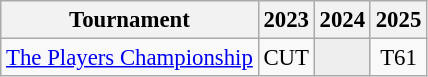<table class="wikitable" style="font-size:95%;text-align:center;">
<tr>
<th>Tournament</th>
<th>2023</th>
<th>2024</th>
<th>2025</th>
</tr>
<tr>
<td align=left><a href='#'>The Players Championship</a></td>
<td>CUT</td>
<td style="background:#eeeeee;"></td>
<td>T61</td>
</tr>
</table>
